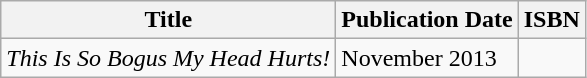<table class="wikitable">
<tr>
<th>Title</th>
<th>Publication Date</th>
<th>ISBN</th>
</tr>
<tr>
<td><em>This Is So Bogus My Head Hurts!</em></td>
<td>November 2013</td>
<td></td>
</tr>
</table>
